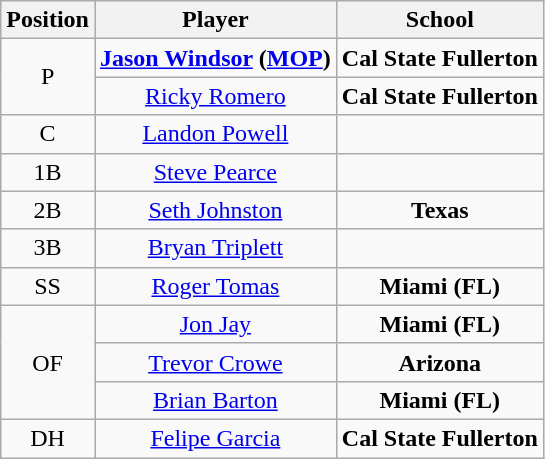<table class="wikitable" style=text-align:center>
<tr>
<th>Position</th>
<th>Player</th>
<th>School</th>
</tr>
<tr>
<td rowspan=2>P</td>
<td><strong><a href='#'>Jason Windsor</a> (<a href='#'>MOP</a>)</strong></td>
<td style=><strong>Cal State Fullerton</strong></td>
</tr>
<tr>
<td><a href='#'>Ricky Romero</a></td>
<td style=><strong>Cal State Fullerton</strong></td>
</tr>
<tr>
<td>C</td>
<td><a href='#'>Landon Powell</a></td>
<td style=></td>
</tr>
<tr>
<td>1B</td>
<td><a href='#'>Steve Pearce</a></td>
<td style=></td>
</tr>
<tr>
<td>2B</td>
<td><a href='#'>Seth Johnston</a></td>
<td style=><strong>Texas</strong></td>
</tr>
<tr>
<td>3B</td>
<td><a href='#'>Bryan Triplett</a></td>
<td style=></td>
</tr>
<tr>
<td>SS</td>
<td><a href='#'>Roger Tomas</a></td>
<td style=><strong>Miami (FL)</strong></td>
</tr>
<tr>
<td rowspan=3>OF</td>
<td><a href='#'>Jon Jay</a></td>
<td style=><strong>Miami (FL)</strong></td>
</tr>
<tr>
<td><a href='#'>Trevor Crowe</a></td>
<td style=><strong>Arizona</strong></td>
</tr>
<tr>
<td><a href='#'>Brian Barton</a></td>
<td style=><strong>Miami (FL)</strong></td>
</tr>
<tr>
<td>DH</td>
<td><a href='#'>Felipe Garcia</a></td>
<td style=><strong>Cal State Fullerton</strong></td>
</tr>
</table>
